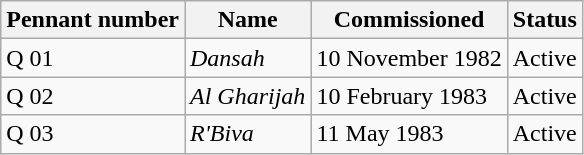<table class="wikitable">
<tr>
<th>Pennant number</th>
<th>Name</th>
<th>Commissioned</th>
<th>Status</th>
</tr>
<tr>
<td>Q 01</td>
<td><em>Dansah</em></td>
<td>10 November 1982</td>
<td>Active</td>
</tr>
<tr>
<td>Q 02</td>
<td><em>Al Gharijah</em></td>
<td>10 February 1983</td>
<td>Active</td>
</tr>
<tr>
<td>Q 03</td>
<td><em>R'Biva</em></td>
<td>11 May 1983</td>
<td>Active</td>
</tr>
</table>
